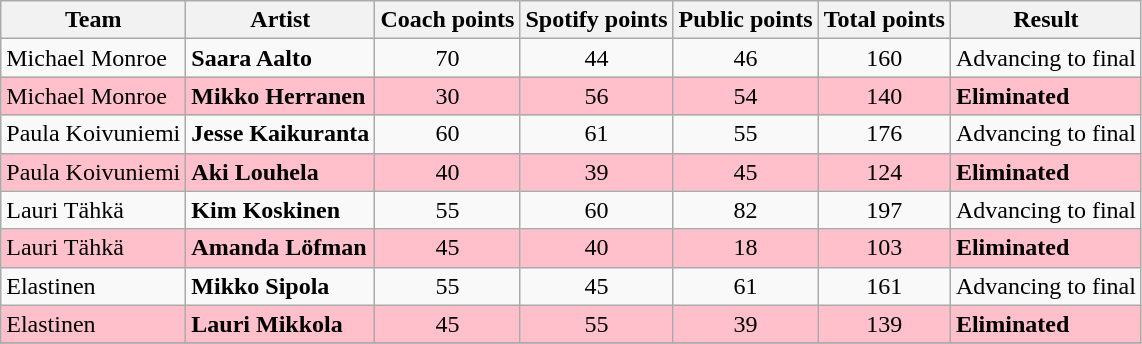<table class=wikitable>
<tr>
<th>Team</th>
<th>Artist</th>
<th>Coach points</th>
<th>Spotify points</th>
<th>Public points</th>
<th>Total points</th>
<th>Result</th>
</tr>
<tr>
<td>Michael Monroe</td>
<td><strong>Saara Aalto</strong></td>
<td align=center>70</td>
<td align=center>44</td>
<td align=center>46</td>
<td align=center>160</td>
<td>Advancing to final</td>
</tr>
<tr style="background:pink;">
<td>Michael Monroe</td>
<td><strong>Mikko Herranen</strong></td>
<td align=center>30</td>
<td align=center>56</td>
<td align=center>54</td>
<td align=center>140</td>
<td><strong>Eliminated</strong></td>
</tr>
<tr>
<td>Paula Koivuniemi</td>
<td><strong>Jesse Kaikuranta</strong></td>
<td align=center>60</td>
<td align=center>61</td>
<td align=center>55</td>
<td align=center>176</td>
<td>Advancing to final</td>
</tr>
<tr style="background:pink;">
<td>Paula Koivuniemi</td>
<td><strong>Aki Louhela</strong></td>
<td align=center>40</td>
<td align=center>39</td>
<td align=center>45</td>
<td align=center>124</td>
<td><strong>Eliminated</strong></td>
</tr>
<tr>
<td>Lauri Tähkä</td>
<td><strong>Kim Koskinen</strong></td>
<td align=center>55</td>
<td align=center>60</td>
<td align=center>82</td>
<td align=center>197</td>
<td>Advancing to final</td>
</tr>
<tr style="background:pink;">
<td>Lauri Tähkä</td>
<td><strong>Amanda Löfman</strong></td>
<td align=center>45</td>
<td align=center>40</td>
<td align=center>18</td>
<td align=center>103</td>
<td><strong>Eliminated</strong></td>
</tr>
<tr>
<td>Elastinen</td>
<td><strong>Mikko Sipola</strong></td>
<td align=center>55</td>
<td align=center>45</td>
<td align=center>61</td>
<td align=center>161</td>
<td>Advancing to final</td>
</tr>
<tr style="background:pink;">
<td>Elastinen</td>
<td><strong>Lauri Mikkola</strong></td>
<td align=center>45</td>
<td align=center>55</td>
<td align=center>39</td>
<td align=center>139</td>
<td><strong>Eliminated</strong></td>
</tr>
<tr bgcolor=white>
</tr>
</table>
